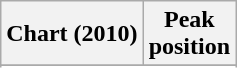<table class="wikitable sortable">
<tr>
<th align="left">Chart (2010)</th>
<th align="center">Peak<br>position</th>
</tr>
<tr>
</tr>
<tr>
</tr>
<tr>
</tr>
<tr>
</tr>
<tr>
</tr>
<tr>
</tr>
<tr>
</tr>
</table>
